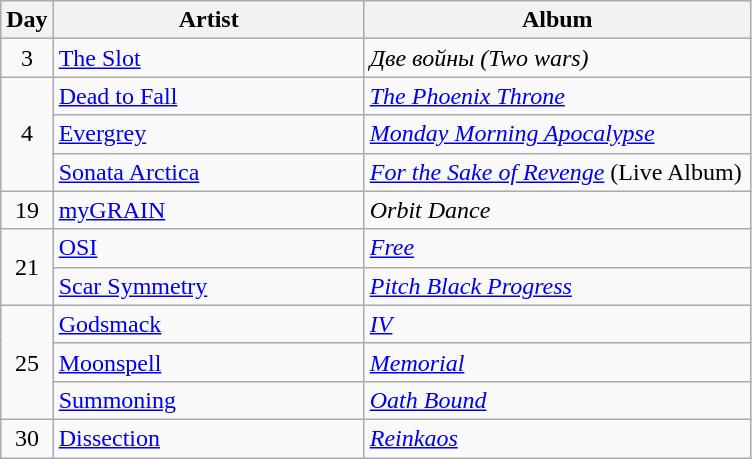<table class="wikitable" border="1">
<tr>
<th>Day</th>
<th width="200">Artist</th>
<th width="250">Album</th>
</tr>
<tr>
<td align="center" rowspan="1">3</td>
<td><a href='#'>The Slot</a></td>
<td><em>Две войны (Two wars)</em></td>
</tr>
<tr>
<td align="center" rowspan="3">4</td>
<td><a href='#'>Dead to Fall</a></td>
<td><em><a href='#'>The Phoenix Throne</a></em></td>
</tr>
<tr>
<td><a href='#'>Evergrey</a></td>
<td><em><a href='#'>Monday Morning Apocalypse</a></em></td>
</tr>
<tr>
<td><a href='#'>Sonata Arctica</a></td>
<td><em><a href='#'>For the Sake of Revenge</a></em> (Live Album)</td>
</tr>
<tr>
<td align="center" rowspan="1">19</td>
<td><a href='#'>myGRAIN</a></td>
<td><em>Orbit Dance</em></td>
</tr>
<tr>
<td align="center" rowspan="2">21</td>
<td><a href='#'>OSI</a></td>
<td><em><a href='#'>Free</a></em></td>
</tr>
<tr>
<td><a href='#'>Scar Symmetry</a></td>
<td><em><a href='#'>Pitch Black Progress</a></em></td>
</tr>
<tr>
<td align="center" rowspan="3">25</td>
<td><a href='#'>Godsmack</a></td>
<td><em><a href='#'>IV</a></em></td>
</tr>
<tr>
<td><a href='#'>Moonspell</a></td>
<td><em><a href='#'>Memorial</a></em></td>
</tr>
<tr>
<td><a href='#'>Summoning</a></td>
<td><em><a href='#'>Oath Bound</a></em></td>
</tr>
<tr>
<td align="center" rowspan="1">30</td>
<td><a href='#'>Dissection</a></td>
<td><em><a href='#'>Reinkaos</a></em></td>
</tr>
</table>
